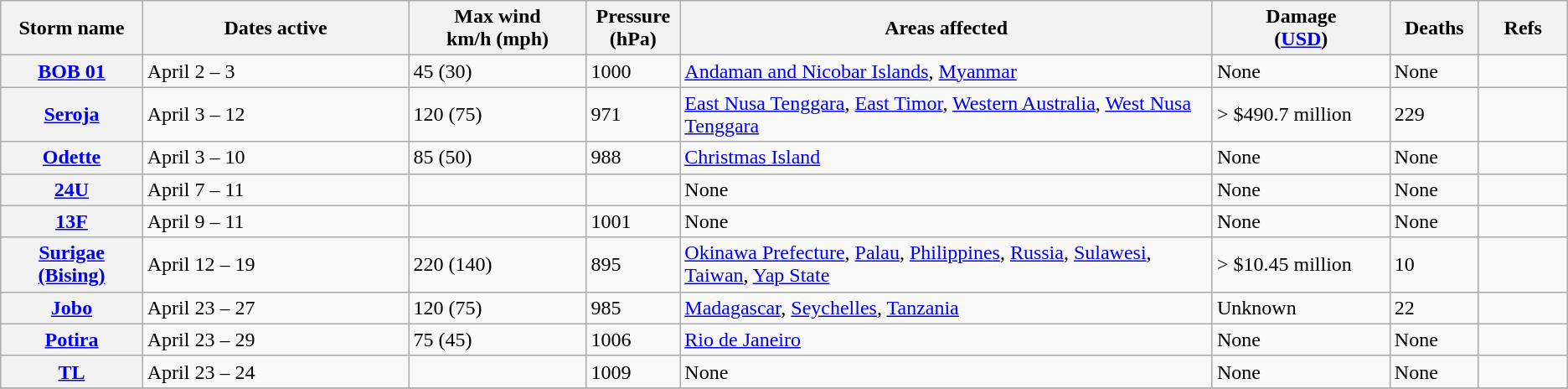<table class="wikitable sortable">
<tr>
<th width="8%">Storm name</th>
<th width="15%">Dates active</th>
<th width="10%">Max wind<br>km/h (mph)</th>
<th width="5%">Pressure<br>(hPa)</th>
<th width="30%">Areas affected</th>
<th width="10%">Damage<br>(<a href='#'>USD</a>)</th>
<th width="5%">Deaths</th>
<th width="5%">Refs</th>
</tr>
<tr>
<th><a href='#'>BOB 01</a></th>
<td>April 2 – 3</td>
<td>45 (30)</td>
<td>1000</td>
<td><a href='#'>Andaman and Nicobar Islands</a>, <a href='#'>Myanmar</a></td>
<td>None</td>
<td>None</td>
<td></td>
</tr>
<tr>
<th><a href='#'>Seroja</a></th>
<td>April 3 – 12</td>
<td>120 (75)</td>
<td>971</td>
<td><a href='#'>East Nusa Tenggara</a>, <a href='#'>East Timor</a>, <a href='#'>Western Australia</a>, <a href='#'>West Nusa Tenggara</a></td>
<td>> $490.7 million</td>
<td>229 </td>
<td></td>
</tr>
<tr>
<th><a href='#'>Odette</a></th>
<td>April 3 – 10</td>
<td>85 (50)</td>
<td>988</td>
<td><a href='#'>Christmas Island</a></td>
<td>None</td>
<td>None</td>
<td></td>
</tr>
<tr>
<th><a href='#'>24U</a></th>
<td>April 7 – 11</td>
<td></td>
<td></td>
<td>None</td>
<td>None</td>
<td>None</td>
<td></td>
</tr>
<tr>
<th><a href='#'>13F</a></th>
<td>April 9 – 11</td>
<td></td>
<td>1001</td>
<td>None</td>
<td>None</td>
<td>None</td>
<td></td>
</tr>
<tr>
<th><a href='#'>Surigae (Bising)</a></th>
<td>April 12 – 19</td>
<td>220 (140)</td>
<td>895</td>
<td><a href='#'>Okinawa Prefecture</a>, <a href='#'>Palau</a>, <a href='#'>Philippines</a>, <a href='#'>Russia</a>, <a href='#'>Sulawesi</a>, <a href='#'>Taiwan</a>, <a href='#'>Yap State</a></td>
<td>> $10.45 million</td>
<td>10 </td>
<td></td>
</tr>
<tr>
<th><a href='#'>Jobo</a></th>
<td>April 23 – 27</td>
<td>120 (75)</td>
<td>985</td>
<td><a href='#'>Madagascar</a>, <a href='#'>Seychelles</a>, <a href='#'>Tanzania</a></td>
<td>Unknown</td>
<td>22</td>
<td></td>
</tr>
<tr>
<th><a href='#'>Potira</a></th>
<td>April 23 – 29</td>
<td>75 (45)</td>
<td>1006</td>
<td><a href='#'>Rio de Janeiro</a></td>
<td>None</td>
<td>None</td>
<td></td>
</tr>
<tr>
<th><a href='#'>TL</a></th>
<td>April 23 – 24</td>
<td></td>
<td>1009</td>
<td>None</td>
<td>None</td>
<td>None</td>
<td></td>
</tr>
<tr>
</tr>
</table>
